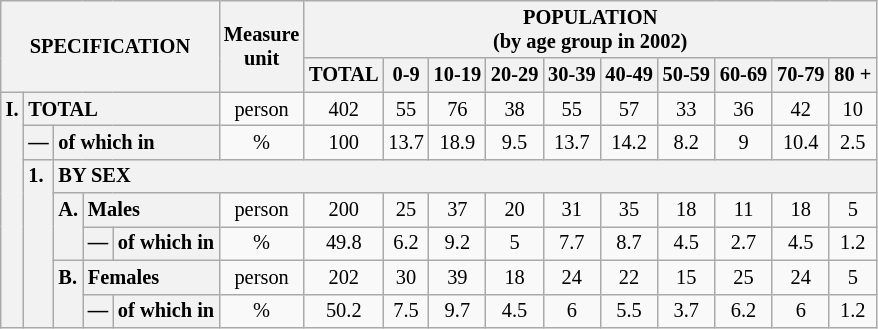<table class="wikitable" style="font-size:85%; text-align:center">
<tr>
<th rowspan="2" colspan="5">SPECIFICATION</th>
<th rowspan="2">Measure<br> unit</th>
<th colspan="10" rowspan="1">POPULATION<br> (by age group in 2002)</th>
</tr>
<tr>
<th>TOTAL</th>
<th>0-9</th>
<th>10-19</th>
<th>20-29</th>
<th>30-39</th>
<th>40-49</th>
<th>50-59</th>
<th>60-69</th>
<th>70-79</th>
<th>80 +</th>
</tr>
<tr>
<th style="text-align:left" valign="top" rowspan="7">I.</th>
<th style="text-align:left" colspan="4">TOTAL</th>
<td>person</td>
<td>402</td>
<td>55</td>
<td>76</td>
<td>38</td>
<td>55</td>
<td>57</td>
<td>33</td>
<td>36</td>
<td>42</td>
<td>10</td>
</tr>
<tr>
<th style="text-align:left" valign="top">—</th>
<th style="text-align:left" colspan="3">of which in</th>
<td>%</td>
<td>100</td>
<td>13.7</td>
<td>18.9</td>
<td>9.5</td>
<td>13.7</td>
<td>14.2</td>
<td>8.2</td>
<td>9</td>
<td>10.4</td>
<td>2.5</td>
</tr>
<tr>
<th style="text-align:left" valign="top" rowspan="5">1.</th>
<th style="text-align:left" colspan="14">BY SEX</th>
</tr>
<tr>
<th style="text-align:left" valign="top" rowspan="2">A.</th>
<th style="text-align:left" colspan="2">Males</th>
<td>person</td>
<td>200</td>
<td>25</td>
<td>37</td>
<td>20</td>
<td>31</td>
<td>35</td>
<td>18</td>
<td>11</td>
<td>18</td>
<td>5</td>
</tr>
<tr>
<th style="text-align:left" valign="top">—</th>
<th style="text-align:left" colspan="1">of which in</th>
<td>%</td>
<td>49.8</td>
<td>6.2</td>
<td>9.2</td>
<td>5</td>
<td>7.7</td>
<td>8.7</td>
<td>4.5</td>
<td>2.7</td>
<td>4.5</td>
<td>1.2</td>
</tr>
<tr>
<th style="text-align:left" valign="top" rowspan="2">B.</th>
<th style="text-align:left" colspan="2">Females</th>
<td>person</td>
<td>202</td>
<td>30</td>
<td>39</td>
<td>18</td>
<td>24</td>
<td>22</td>
<td>15</td>
<td>25</td>
<td>24</td>
<td>5</td>
</tr>
<tr>
<th style="text-align:left" valign="top">—</th>
<th style="text-align:left" colspan="1">of which in</th>
<td>%</td>
<td>50.2</td>
<td>7.5</td>
<td>9.7</td>
<td>4.5</td>
<td>6</td>
<td>5.5</td>
<td>3.7</td>
<td>6.2</td>
<td>6</td>
<td>1.2</td>
</tr>
</table>
